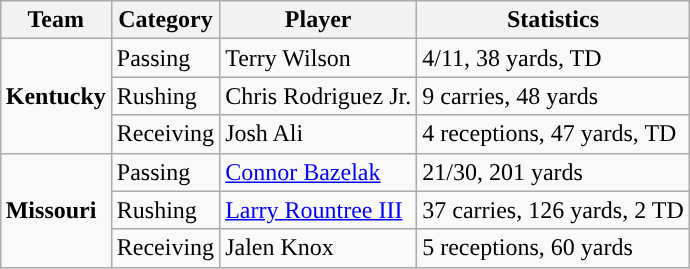<table class="wikitable" style="float: right;">
<tr>
<th>Team</th>
<th>Category</th>
<th>Player</th>
<th>Statistics</th>
</tr>
<tr>
<td rowspan=3><strong>Kentucky</strong></td>
<td>Passing</td>
<td>Terry Wilson</td>
<td>4/11, 38 yards, TD</td>
</tr>
<tr>
<td>Rushing</td>
<td>Chris Rodriguez Jr.</td>
<td>9 carries, 48 yards</td>
</tr>
<tr>
<td>Receiving</td>
<td>Josh Ali</td>
<td>4 receptions, 47 yards, TD</td>
</tr>
<tr>
<td rowspan=3><strong>Missouri</strong></td>
<td>Passing</td>
<td><a href='#'>Connor Bazelak</a></td>
<td>21/30, 201 yards</td>
</tr>
<tr>
<td>Rushing</td>
<td><a href='#'>Larry Rountree III</a></td>
<td>37 carries, 126 yards, 2 TD</td>
</tr>
<tr>
<td>Receiving</td>
<td>Jalen Knox</td>
<td>5 receptions, 60 yards</td>
</tr>
</table>
